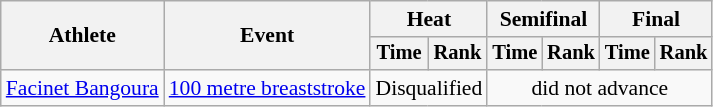<table class=wikitable style="font-size:90%">
<tr>
<th rowspan="2">Athlete</th>
<th rowspan="2">Event</th>
<th colspan="2">Heat</th>
<th colspan="2">Semifinal</th>
<th colspan="2">Final</th>
</tr>
<tr style="font-size:95%">
<th>Time</th>
<th>Rank</th>
<th>Time</th>
<th>Rank</th>
<th>Time</th>
<th>Rank</th>
</tr>
<tr align=center>
<td align=left><a href='#'>Facinet Bangoura</a></td>
<td align=left><a href='#'>100 metre breaststroke</a></td>
<td colspan=2>Disqualified</td>
<td colspan=4>did not advance</td>
</tr>
</table>
